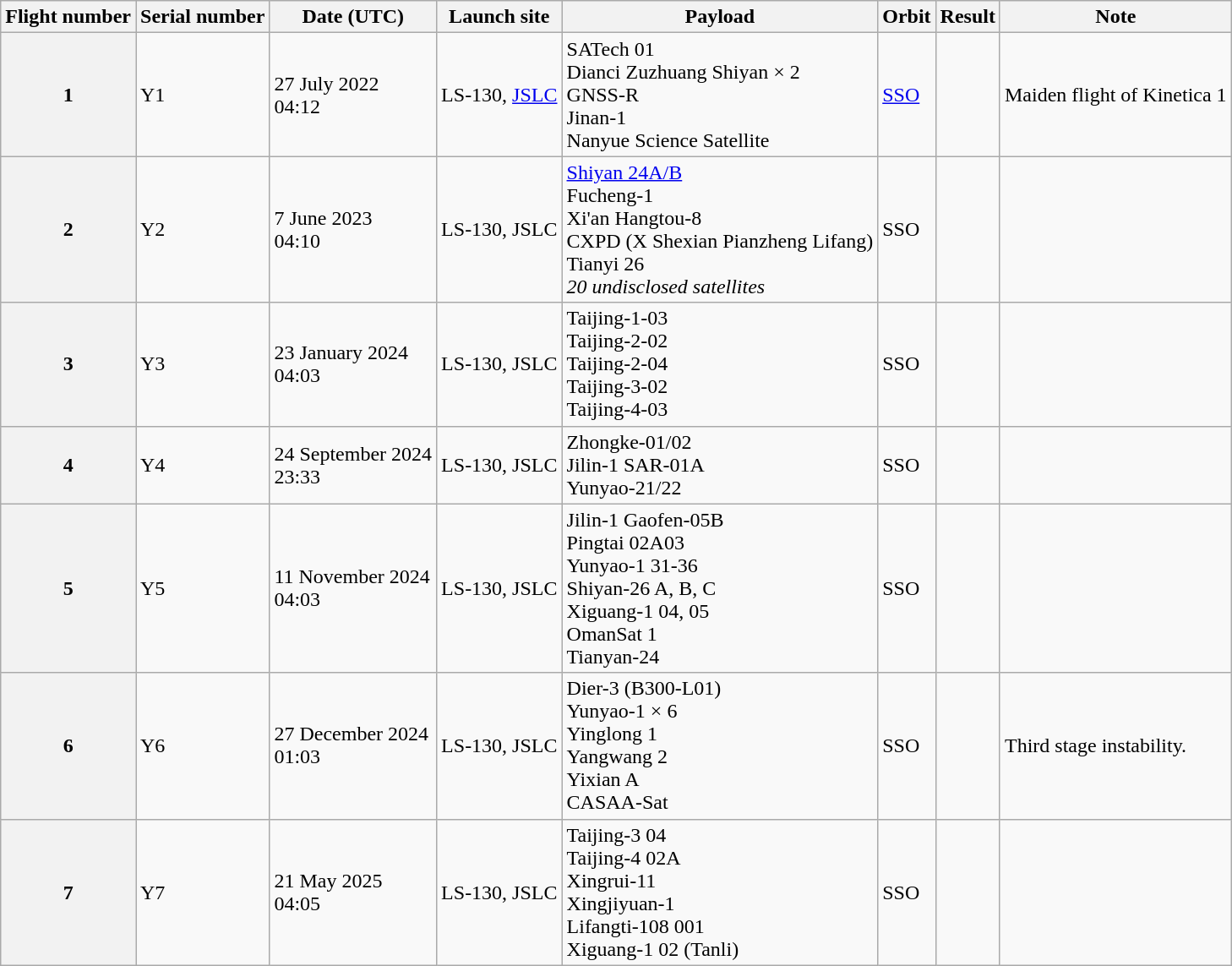<table class="wikitable">
<tr>
<th>Flight number</th>
<th>Serial number</th>
<th>Date (UTC)</th>
<th>Launch site</th>
<th>Payload</th>
<th>Orbit</th>
<th>Result</th>
<th>Note</th>
</tr>
<tr>
<th>1</th>
<td>Y1</td>
<td>27 July 2022<br>04:12</td>
<td>LS-130, <a href='#'>JSLC</a></td>
<td>SATech 01<br>Dianci Zuzhuang Shiyan × 2<br>GNSS-R<br>Jinan-1<br>Nanyue Science Satellite</td>
<td><a href='#'>SSO</a></td>
<td></td>
<td>Maiden flight of Kinetica 1</td>
</tr>
<tr>
<th>2</th>
<td>Y2</td>
<td>7 June 2023<br>04:10</td>
<td>LS-130, JSLC</td>
<td><a href='#'>Shiyan 24A/B</a><br>Fucheng-1<br>Xi'an Hangtou-8<br>CXPD (X Shexian Pianzheng Lifang)<br>Tianyi 26<br><em>20 undisclosed satellites</em></td>
<td>SSO</td>
<td></td>
<td></td>
</tr>
<tr>
<th>3</th>
<td>Y3</td>
<td>23 January 2024<br>04:03</td>
<td>LS-130, JSLC</td>
<td>Taijing-1-03<br>Taijing-2-02<br>Taijing-2-04<br>Taijing-3-02<br>Taijing-4-03</td>
<td>SSO</td>
<td></td>
<td></td>
</tr>
<tr>
<th>4</th>
<td>Y4</td>
<td>24 September 2024<br>23:33</td>
<td>LS-130, JSLC</td>
<td>Zhongke-01/02<br>Jilin-1 SAR-01A<br>Yunyao-21/22</td>
<td>SSO</td>
<td></td>
<td></td>
</tr>
<tr>
<th>5</th>
<td>Y5</td>
<td>11 November 2024<br>04:03</td>
<td>LS-130, JSLC</td>
<td>Jilin-1 Gaofen-05B<br>Pingtai 02A03<br>Yunyao-1 31-36<br>Shiyan-26 A, B, C<br>Xiguang-1 04, 05<br>OmanSat 1<br>Tianyan-24</td>
<td>SSO</td>
<td></td>
<td></td>
</tr>
<tr>
<th>6</th>
<td>Y6</td>
<td>27 December 2024<br>01:03</td>
<td>LS-130, JSLC</td>
<td>Dier-3 (B300-L01)<br>Yunyao-1 × 6<br>Yinglong 1<br>Yangwang 2<br>Yixian A<br>CASAA-Sat</td>
<td>SSO</td>
<td></td>
<td>Third stage instability.</td>
</tr>
<tr>
<th>7</th>
<td>Y7</td>
<td>21 May 2025<br>04:05</td>
<td>LS-130, JSLC</td>
<td>Taijing-3 04<br>Taijing-4 02A<br>Xingrui-11<br>Xingjiyuan-1<br>Lifangti-108 001<br>Xiguang-1 02 (Tanli)</td>
<td>SSO</td>
<td></td>
<td></td>
</tr>
</table>
